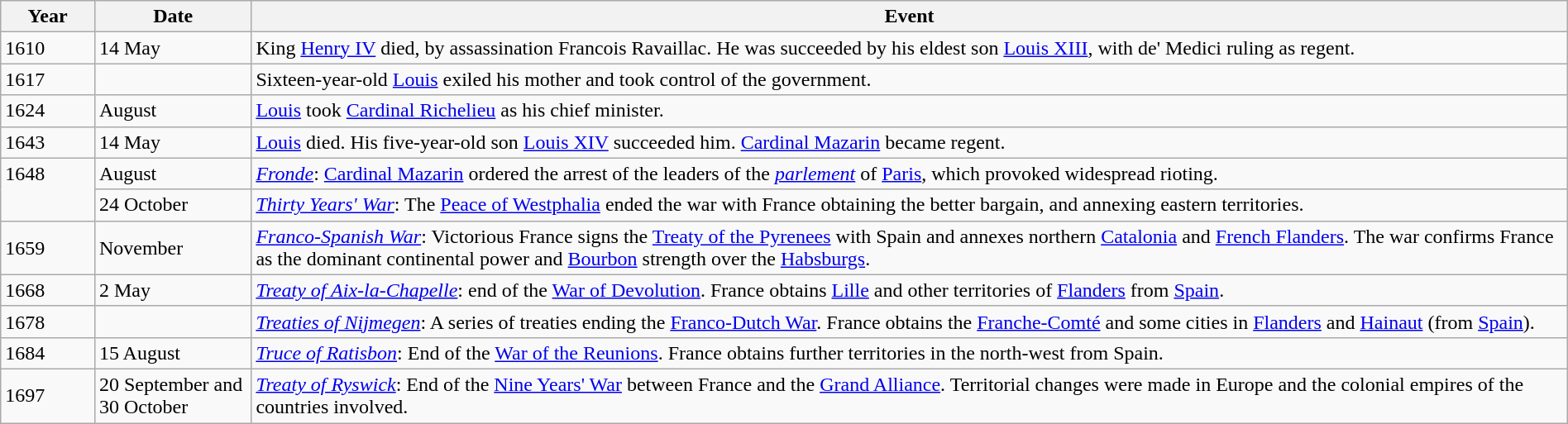<table class="wikitable" width="100%">
<tr>
<th style="width:6%">Year</th>
<th style="width:10%">Date</th>
<th>Event</th>
</tr>
<tr>
<td>1610</td>
<td>14 May</td>
<td>King <a href='#'>Henry IV</a> died, by assassination Francois Ravaillac. He was succeeded by his eldest son <a href='#'>Louis XIII</a>, with de' Medici ruling as regent.</td>
</tr>
<tr>
<td>1617</td>
<td></td>
<td>Sixteen-year-old <a href='#'>Louis</a> exiled his mother and took control of the government.</td>
</tr>
<tr>
<td>1624</td>
<td>August</td>
<td><a href='#'>Louis</a> took <a href='#'>Cardinal Richelieu</a> as his chief minister.</td>
</tr>
<tr>
<td>1643</td>
<td>14 May</td>
<td><a href='#'>Louis</a> died. His five-year-old son <a href='#'>Louis XIV</a> succeeded him. <a href='#'>Cardinal Mazarin</a> became regent.</td>
</tr>
<tr>
<td rowspan="2" valign="top">1648</td>
<td>August</td>
<td><em><a href='#'>Fronde</a></em>: <a href='#'>Cardinal Mazarin</a> ordered the arrest of the leaders of the <em><a href='#'>parlement</a></em> of <a href='#'>Paris</a>, which provoked widespread rioting.</td>
</tr>
<tr>
<td>24 October</td>
<td><em><a href='#'>Thirty Years' War</a></em>: The <a href='#'>Peace of Westphalia</a> ended the war with France obtaining the better bargain, and annexing eastern territories.</td>
</tr>
<tr>
<td>1659</td>
<td>November</td>
<td><em><a href='#'>Franco-Spanish War</a></em>: Victorious France signs the <a href='#'>Treaty of the Pyrenees</a> with Spain and annexes northern <a href='#'>Catalonia</a> and <a href='#'>French Flanders</a>. The war confirms France as the dominant continental power and <a href='#'>Bourbon</a> strength over the <a href='#'>Habsburgs</a>.</td>
</tr>
<tr>
<td>1668</td>
<td>2 May</td>
<td><em><a href='#'>Treaty of Aix-la-Chapelle</a></em>: end of the <a href='#'>War of Devolution</a>. France obtains <a href='#'>Lille</a> and other territories of <a href='#'>Flanders</a> from <a href='#'>Spain</a>.</td>
</tr>
<tr>
<td>1678</td>
<td></td>
<td><em><a href='#'>Treaties of Nijmegen</a></em>: A series of treaties ending the <a href='#'>Franco-Dutch War</a>. France obtains the <a href='#'>Franche-Comté</a> and some cities in <a href='#'>Flanders</a> and <a href='#'>Hainaut</a> (from <a href='#'>Spain</a>).</td>
</tr>
<tr>
<td>1684</td>
<td>15 August</td>
<td><em><a href='#'>Truce of Ratisbon</a></em>: End of the <a href='#'>War of the Reunions</a>. France obtains further territories in the north-west from Spain.</td>
</tr>
<tr>
<td>1697</td>
<td>20 September and 30 October</td>
<td><em><a href='#'>Treaty of Ryswick</a></em>: End of the <a href='#'>Nine Years' War</a> between France and the <a href='#'>Grand Alliance</a>. Territorial changes were made in Europe and the colonial empires of the countries involved.</td>
</tr>
</table>
